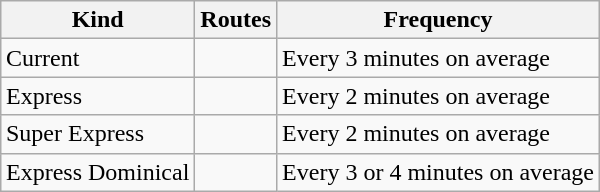<table class="wikitable" style="margin-left: auto; margin-right: auto; border: none;">
<tr>
<th>Kind</th>
<th>Routes</th>
<th>Frequency</th>
</tr>
<tr>
<td>Current</td>
<td>  </td>
<td>Every 3 minutes on average</td>
</tr>
<tr>
<td>Express</td>
<td></td>
<td>Every 2 minutes on average</td>
</tr>
<tr>
<td>Super Express</td>
<td>   </td>
<td>Every 2 minutes on average</td>
</tr>
<tr>
<td>Express Dominical</td>
<td></td>
<td>Every 3 or 4 minutes on average</td>
</tr>
</table>
